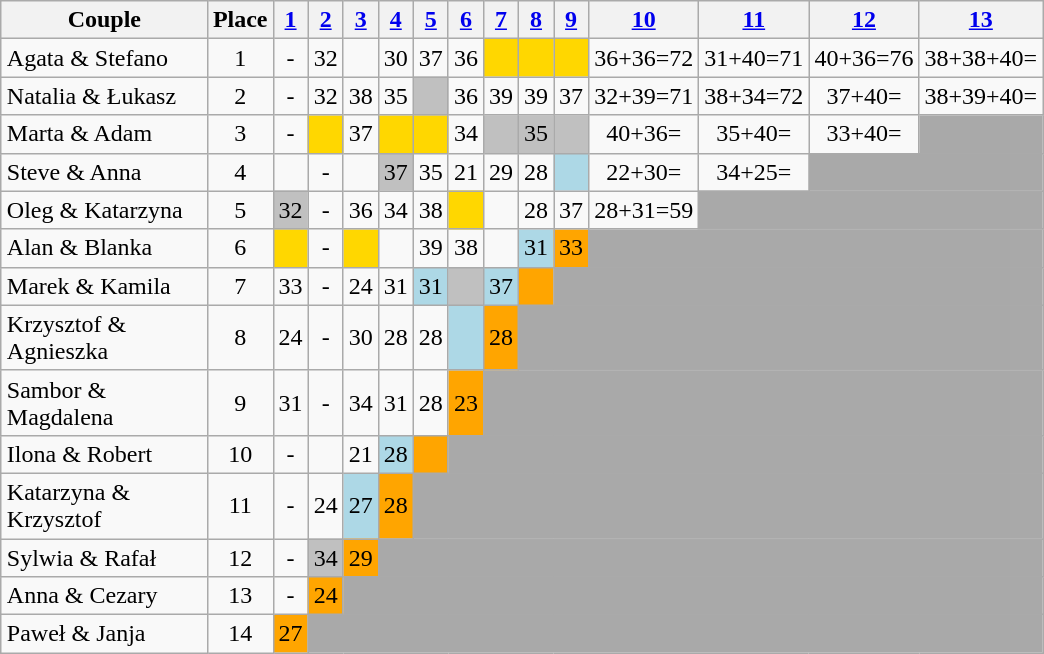<table class="wikitable sortable" style="margin:auto;text-align:center;">
<tr>
<th width="130">Couple</th>
<th>Place</th>
<th><a href='#'>1</a></th>
<th><a href='#'>2</a></th>
<th><a href='#'>3</a></th>
<th><a href='#'>4</a></th>
<th><a href='#'>5</a></th>
<th><a href='#'>6</a></th>
<th><a href='#'>7</a></th>
<th><a href='#'>8</a></th>
<th><a href='#'>9</a></th>
<th><a href='#'>10</a></th>
<th><a href='#'>11</a></th>
<th><a href='#'>12</a></th>
<th><a href='#'>13</a></th>
</tr>
<tr>
<td style="text-align:left;">Agata & Stefano</td>
<td>1</td>
<td>-</td>
<td>32</td>
<td></td>
<td>30</td>
<td>37</td>
<td>36</td>
<td bgcolor="gold"></td>
<td bgcolor="gold"></td>
<td bgcolor="gold"></td>
<td>36+36=72</td>
<td>31+40=71</td>
<td>40+36=76</td>
<td>38+38+40=</td>
</tr>
<tr>
<td style="text-align:left;">Natalia & Łukasz</td>
<td>2</td>
<td>-</td>
<td>32</td>
<td>38</td>
<td>35</td>
<td bgcolor="silver"></td>
<td>36</td>
<td>39</td>
<td>39</td>
<td>37</td>
<td> 32+39=71</td>
<td>38+34=72</td>
<td>37+40=</td>
<td>38+39+40=</td>
</tr>
<tr>
<td style="text-align:left;">Marta & Adam</td>
<td>3</td>
<td>-</td>
<td bgcolor="gold"></td>
<td>37</td>
<td bgcolor="gold"></td>
<td bgcolor="gold"></td>
<td>34</td>
<td bgcolor="silver"></td>
<td bgcolor="silver">35</td>
<td bgcolor="silver"></td>
<td>40+36=</td>
<td>35+40=</td>
<td>33+40=</td>
<td style="background:darkgray;"></td>
</tr>
<tr>
<td style="text-align:left;">Steve & Anna</td>
<td>4</td>
<td></td>
<td>-</td>
<td></td>
<td bgcolor="silver">37</td>
<td>35</td>
<td>21</td>
<td>29</td>
<td>28</td>
<td style="background:lightblue;"></td>
<td>22+30=</td>
<td>34+25=</td>
<td style="background:darkgray;" colspan="2"></td>
</tr>
<tr>
<td style="text-align:left;">Oleg & Katarzyna</td>
<td>5</td>
<td bgcolor="silver">32</td>
<td>-</td>
<td>36</td>
<td>34</td>
<td>38</td>
<td bgcolor="gold"></td>
<td></td>
<td>28</td>
<td>37</td>
<td>28+31=59</td>
<td style="background:darkgray;" colspan="3"></td>
</tr>
<tr>
<td style="text-align:left;">Alan & Blanka</td>
<td>6</td>
<td bgcolor="gold"></td>
<td>-</td>
<td bgcolor="gold"></td>
<td></td>
<td>39</td>
<td>38</td>
<td></td>
<td style="background:lightblue;">31</td>
<td style="background:orange;">33</td>
<td style="background:darkgray;"colspan="4"></td>
</tr>
<tr>
<td style="text-align:left;">Marek & Kamila</td>
<td>7</td>
<td>33</td>
<td>-</td>
<td>24</td>
<td>31</td>
<td style="background:lightblue;">31</td>
<td bgcolor="silver"></td>
<td style="background:lightblue;">37</td>
<td style="background:orange;"></td>
<td style="background:darkgray;" colspan="6"></td>
</tr>
<tr>
<td style="text-align:left;">Krzysztof & Agnieszka</td>
<td>8</td>
<td>24</td>
<td>-</td>
<td>30</td>
<td>28</td>
<td>28</td>
<td style="background:lightblue;"></td>
<td style="background:orange;">28</td>
<td style="background:darkgray;" colspan="7"></td>
</tr>
<tr>
<td style="text-align:left;">Sambor & Magdalena</td>
<td>9</td>
<td>31</td>
<td>-</td>
<td>34</td>
<td>31</td>
<td>28</td>
<td style="background:orange;">23</td>
<td style="background:darkgray;" colspan="8"></td>
</tr>
<tr>
<td style="text-align:left;">Ilona & Robert</td>
<td>10</td>
<td>-</td>
<td></td>
<td>21</td>
<td style="background:lightblue;">28</td>
<td style="background:orange;"></td>
<td style="background:darkgray;" colspan="9"></td>
</tr>
<tr>
<td style="text-align:left;">Katarzyna & Krzysztof</td>
<td>11</td>
<td>-</td>
<td>24</td>
<td style="background:lightblue;">27</td>
<td style="background:orange;">28</td>
<td style="background:darkgray;" colspan="10"></td>
</tr>
<tr>
<td style="text-align:left;">Sylwia & Rafał</td>
<td>12</td>
<td>-</td>
<td bgcolor="silver">34</td>
<td style="background:orange;">29</td>
<td style="background:darkgray;" colspan="11"></td>
</tr>
<tr>
<td style="text-align:left;">Anna & Cezary</td>
<td>13</td>
<td>-</td>
<td style="background:orange;">24</td>
<td style="background:darkgray;" colspan="12"></td>
</tr>
<tr>
<td style="text-align:left;">Paweł & Janja</td>
<td>14</td>
<td style="background:orange;">27</td>
<td style="background:darkgray;" colspan="13"></td>
</tr>
</table>
